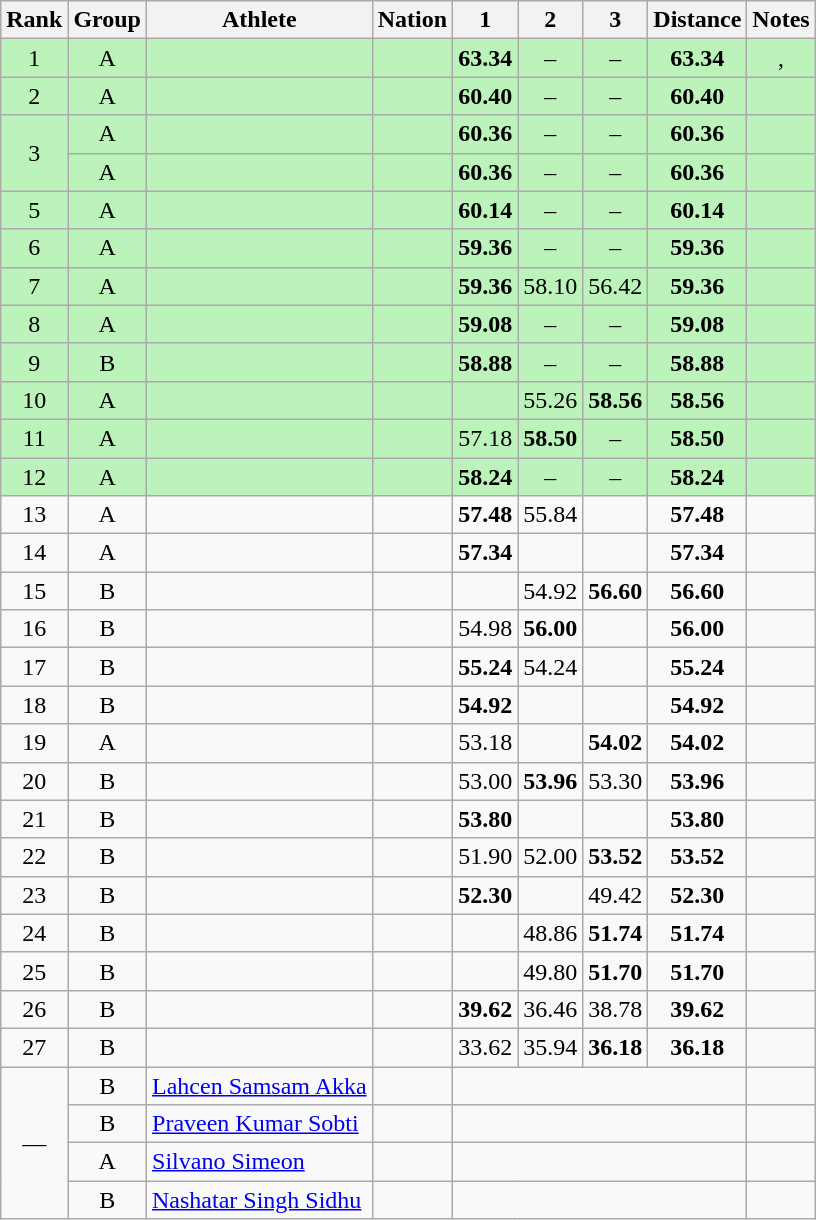<table class="wikitable sortable" style="text-align:center">
<tr>
<th>Rank</th>
<th>Group</th>
<th>Athlete</th>
<th>Nation</th>
<th>1</th>
<th>2</th>
<th>3</th>
<th>Distance</th>
<th>Notes</th>
</tr>
<tr bgcolor=bbf3bb>
<td>1</td>
<td>A</td>
<td align=left></td>
<td align=left></td>
<td><strong>63.34</strong> </td>
<td>–</td>
<td>–</td>
<td><strong>63.34</strong></td>
<td>, </td>
</tr>
<tr bgcolor=bbf3bb>
<td>2</td>
<td>A</td>
<td align=left></td>
<td align=left></td>
<td><strong>60.40</strong></td>
<td>–</td>
<td>–</td>
<td><strong>60.40</strong></td>
<td></td>
</tr>
<tr bgcolor=bbf3bb>
<td rowspan=2>3</td>
<td>A</td>
<td align=left></td>
<td align=left></td>
<td><strong>60.36</strong></td>
<td>–</td>
<td>–</td>
<td><strong>60.36</strong></td>
<td></td>
</tr>
<tr bgcolor=bbf3bb>
<td>A</td>
<td align=left></td>
<td align=left></td>
<td><strong>60.36</strong></td>
<td>–</td>
<td>–</td>
<td><strong>60.36</strong></td>
<td></td>
</tr>
<tr bgcolor=bbf3bb>
<td>5</td>
<td>A</td>
<td align=left></td>
<td align=left></td>
<td><strong>60.14</strong></td>
<td>–</td>
<td>–</td>
<td><strong>60.14</strong></td>
<td></td>
</tr>
<tr bgcolor=bbf3bb>
<td>6</td>
<td>A</td>
<td align=left></td>
<td align=left></td>
<td><strong>59.36</strong></td>
<td>–</td>
<td>–</td>
<td><strong>59.36</strong></td>
<td></td>
</tr>
<tr bgcolor=bbf3bb>
<td>7</td>
<td>A</td>
<td align=left></td>
<td align=left></td>
<td><strong>59.36</strong></td>
<td>58.10</td>
<td>56.42</td>
<td><strong>59.36</strong></td>
<td></td>
</tr>
<tr bgcolor=bbf3bb>
<td>8</td>
<td>A</td>
<td align=left></td>
<td align=left></td>
<td><strong>59.08</strong></td>
<td>–</td>
<td>–</td>
<td><strong>59.08</strong></td>
<td></td>
</tr>
<tr bgcolor=bbf3bb>
<td>9</td>
<td>B</td>
<td align=left></td>
<td align=left></td>
<td><strong>58.88</strong></td>
<td>–</td>
<td>–</td>
<td><strong>58.88</strong></td>
<td></td>
</tr>
<tr bgcolor=bbf3bb>
<td>10</td>
<td>A</td>
<td align=left></td>
<td align=left></td>
<td></td>
<td>55.26</td>
<td><strong>58.56</strong></td>
<td><strong>58.56</strong></td>
<td></td>
</tr>
<tr bgcolor=bbf3bb>
<td>11</td>
<td>A</td>
<td align=left></td>
<td align=left></td>
<td>57.18</td>
<td><strong>58.50</strong></td>
<td>–</td>
<td><strong>58.50</strong></td>
<td></td>
</tr>
<tr bgcolor=bbf3bb>
<td>12</td>
<td>A</td>
<td align=left></td>
<td align=left></td>
<td><strong>58.24</strong></td>
<td>–</td>
<td>–</td>
<td><strong>58.24</strong></td>
<td></td>
</tr>
<tr>
<td>13</td>
<td>A</td>
<td align=left></td>
<td align=left></td>
<td><strong>57.48</strong></td>
<td>55.84</td>
<td></td>
<td><strong>57.48</strong></td>
<td></td>
</tr>
<tr>
<td>14</td>
<td>A</td>
<td align=left></td>
<td align=left></td>
<td><strong>57.34</strong></td>
<td></td>
<td></td>
<td><strong>57.34</strong></td>
<td></td>
</tr>
<tr>
<td>15</td>
<td>B</td>
<td align=left></td>
<td align=left></td>
<td></td>
<td>54.92</td>
<td><strong>56.60</strong></td>
<td><strong>56.60</strong></td>
<td></td>
</tr>
<tr>
<td>16</td>
<td>B</td>
<td align=left></td>
<td align=left></td>
<td>54.98</td>
<td><strong>56.00</strong></td>
<td></td>
<td><strong>56.00</strong></td>
<td></td>
</tr>
<tr>
<td>17</td>
<td>B</td>
<td align=left></td>
<td align=left></td>
<td><strong>55.24</strong></td>
<td>54.24</td>
<td></td>
<td><strong>55.24</strong></td>
<td></td>
</tr>
<tr>
<td>18</td>
<td>B</td>
<td align=left></td>
<td align=left></td>
<td><strong>54.92</strong></td>
<td></td>
<td></td>
<td><strong>54.92</strong></td>
<td></td>
</tr>
<tr>
<td>19</td>
<td>A</td>
<td align=left></td>
<td align=left></td>
<td>53.18</td>
<td></td>
<td><strong>54.02</strong></td>
<td><strong>54.02</strong></td>
<td></td>
</tr>
<tr>
<td>20</td>
<td>B</td>
<td align=left></td>
<td align=left></td>
<td>53.00</td>
<td><strong>53.96</strong></td>
<td>53.30</td>
<td><strong>53.96</strong></td>
<td></td>
</tr>
<tr>
<td>21</td>
<td>B</td>
<td align=left></td>
<td align=left></td>
<td><strong>53.80</strong></td>
<td></td>
<td></td>
<td><strong>53.80</strong></td>
<td></td>
</tr>
<tr>
<td>22</td>
<td>B</td>
<td align=left></td>
<td align=left></td>
<td>51.90</td>
<td>52.00</td>
<td><strong>53.52</strong></td>
<td><strong>53.52</strong></td>
<td></td>
</tr>
<tr>
<td>23</td>
<td>B</td>
<td align=left></td>
<td align=left></td>
<td><strong>52.30</strong></td>
<td></td>
<td>49.42</td>
<td><strong>52.30</strong></td>
<td></td>
</tr>
<tr>
<td>24</td>
<td>B</td>
<td align=left></td>
<td align=left></td>
<td></td>
<td>48.86</td>
<td><strong>51.74</strong></td>
<td><strong>51.74</strong></td>
<td></td>
</tr>
<tr>
<td>25</td>
<td>B</td>
<td align=left></td>
<td align=left></td>
<td></td>
<td>49.80</td>
<td><strong>51.70</strong></td>
<td><strong>51.70</strong></td>
<td></td>
</tr>
<tr>
<td>26</td>
<td>B</td>
<td align=left></td>
<td align=left></td>
<td><strong>39.62</strong></td>
<td>36.46</td>
<td>38.78</td>
<td><strong>39.62</strong></td>
<td></td>
</tr>
<tr>
<td>27</td>
<td>B</td>
<td align=left></td>
<td align=left></td>
<td>33.62</td>
<td>35.94</td>
<td><strong>36.18</strong></td>
<td><strong>36.18</strong></td>
<td></td>
</tr>
<tr>
<td rowspan=4 data-sort-value=28>—</td>
<td>B</td>
<td align=left data-sort-value="Akka, Lahcen Samsam"><a href='#'>Lahcen Samsam Akka</a></td>
<td align=left></td>
<td colspan=4 data-sort-value=0.00></td>
<td></td>
</tr>
<tr>
<td>B</td>
<td align=left data-sort-value="Kumar Sobti, Praveen"><a href='#'>Praveen Kumar Sobti</a></td>
<td align=left></td>
<td colspan=4 data-sort-value=0.00></td>
<td></td>
</tr>
<tr>
<td>A</td>
<td align=left data-sort-value="Simeon, Silvano"><a href='#'>Silvano Simeon</a></td>
<td align=left></td>
<td colspan=4 data-sort-value=0.00></td>
<td></td>
</tr>
<tr>
<td>B</td>
<td align=left data-sort-value="Singh Sidhu, Nashatar"><a href='#'>Nashatar Singh Sidhu</a></td>
<td align=left></td>
<td colspan=4 data-sort-value=0.00></td>
<td></td>
</tr>
</table>
